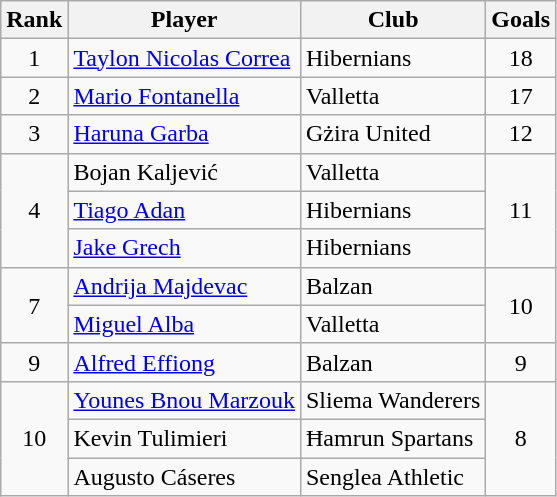<table class="wikitable" style="text-align:center">
<tr>
<th>Rank</th>
<th>Player</th>
<th>Club</th>
<th>Goals</th>
</tr>
<tr>
<td>1</td>
<td align="left"> <a href='#'>Taylon Nicolas Correa</a></td>
<td align="left">Hibernians</td>
<td>18</td>
</tr>
<tr>
<td>2</td>
<td align="left"> <a href='#'>Mario Fontanella</a></td>
<td align="left">Valletta</td>
<td>17</td>
</tr>
<tr>
<td>3</td>
<td align="left"> <a href='#'>Haruna Garba</a></td>
<td align="left">Gżira United</td>
<td>12</td>
</tr>
<tr>
<td rowspan="3">4</td>
<td align="left"> Bojan Kaljević</td>
<td align="left">Valletta</td>
<td rowspan="3">11</td>
</tr>
<tr>
<td align="left"> <a href='#'>Tiago Adan</a></td>
<td align="left">Hibernians</td>
</tr>
<tr>
<td align="left"> <a href='#'>Jake Grech</a></td>
<td align="left">Hibernians</td>
</tr>
<tr>
<td rowspan="2">7</td>
<td align="left"> <a href='#'>Andrija Majdevac</a></td>
<td align="left">Balzan</td>
<td rowspan="2">10</td>
</tr>
<tr>
<td align="left"> <a href='#'>Miguel Alba</a></td>
<td align="left">Valletta</td>
</tr>
<tr>
<td>9</td>
<td align="left"> <a href='#'>Alfred Effiong</a></td>
<td align="left">Balzan</td>
<td>9</td>
</tr>
<tr>
<td rowspan="3">10</td>
<td align="left"> <a href='#'>Younes Bnou Marzouk</a></td>
<td align="left">Sliema Wanderers</td>
<td rowspan="3">8</td>
</tr>
<tr>
<td align="left"> Kevin Tulimieri</td>
<td align="left">Ħamrun Spartans</td>
</tr>
<tr>
<td align="left"> Augusto Cáseres</td>
<td align="left">Senglea Athletic</td>
</tr>
</table>
